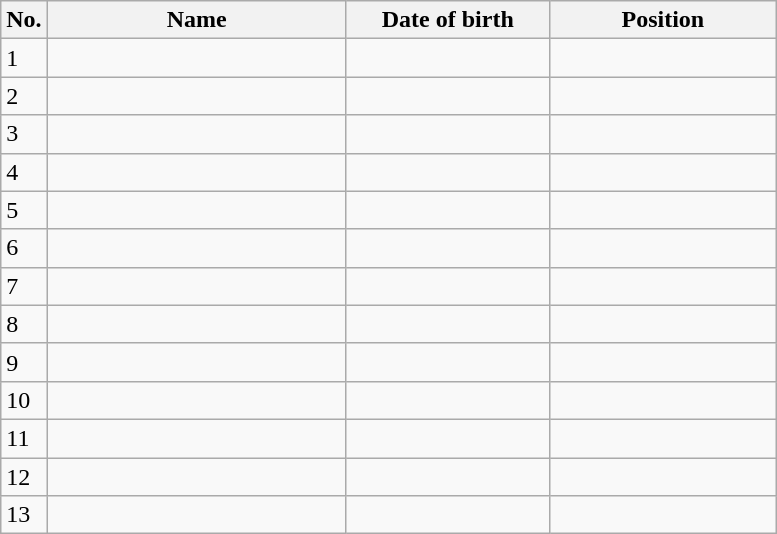<table class=wikitable sortable style=font-size:100%; text-align:center;>
<tr>
<th>No.</th>
<th style=width:12em>Name</th>
<th style=width:8em>Date of birth</th>
<th style=width:9em>Position</th>
</tr>
<tr>
<td>1</td>
<td align=left></td>
<td></td>
<td></td>
</tr>
<tr>
<td>2</td>
<td align=left></td>
<td></td>
<td></td>
</tr>
<tr>
<td>3</td>
<td align=left></td>
<td></td>
<td></td>
</tr>
<tr>
<td>4</td>
<td align=left></td>
<td></td>
<td></td>
</tr>
<tr>
<td>5</td>
<td align=left></td>
<td></td>
<td></td>
</tr>
<tr>
<td>6</td>
<td align=left></td>
<td></td>
<td></td>
</tr>
<tr>
<td>7</td>
<td align=left></td>
<td></td>
<td></td>
</tr>
<tr>
<td>8</td>
<td align=left></td>
<td></td>
<td></td>
</tr>
<tr>
<td>9</td>
<td align=left></td>
<td></td>
<td></td>
</tr>
<tr>
<td>10</td>
<td align=left></td>
<td></td>
<td></td>
</tr>
<tr>
<td>11</td>
<td align=left></td>
<td></td>
<td></td>
</tr>
<tr>
<td>12</td>
<td align=left></td>
<td></td>
<td></td>
</tr>
<tr>
<td>13</td>
<td align=left></td>
<td></td>
<td></td>
</tr>
</table>
